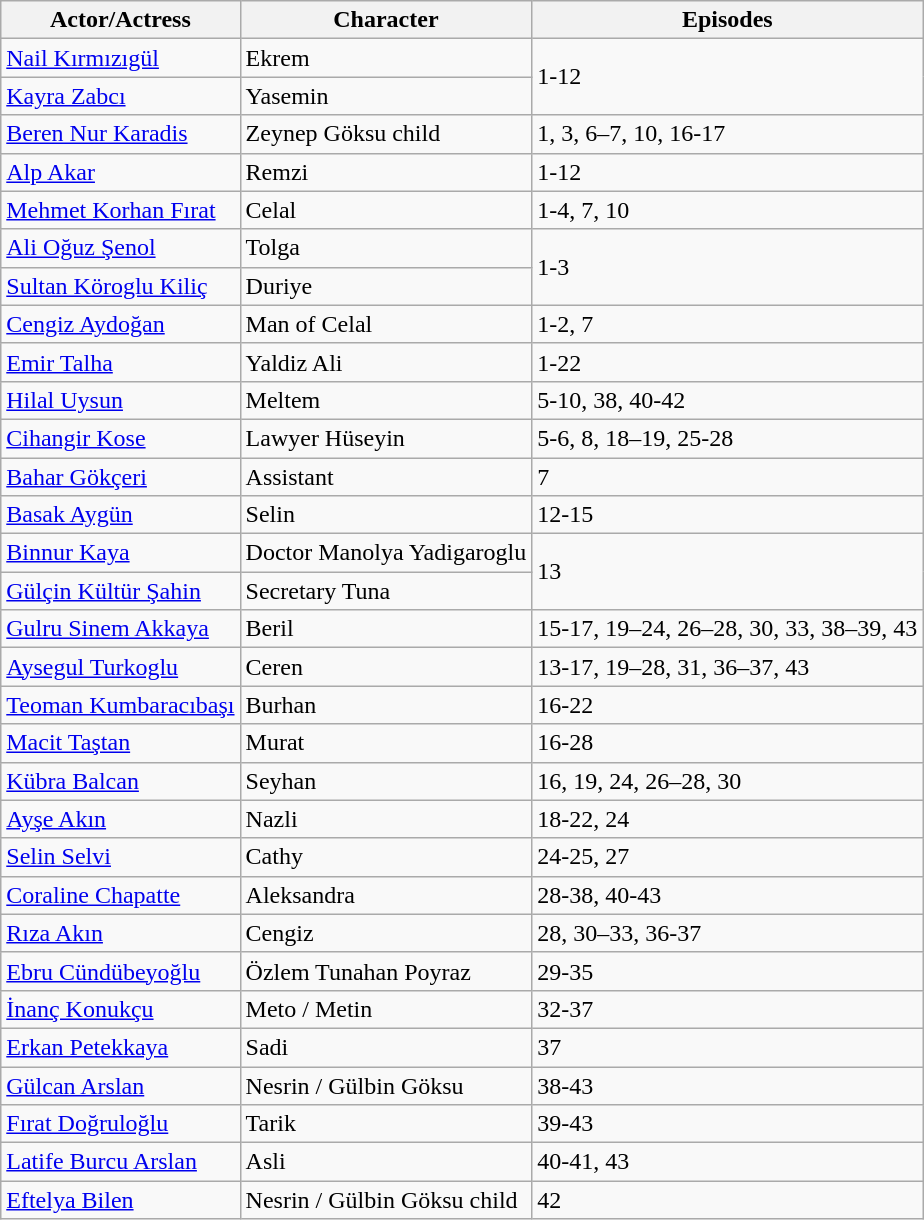<table class="wikitable">
<tr>
<th>Actor/Actress</th>
<th>Character</th>
<th>Episodes</th>
</tr>
<tr>
<td><a href='#'>Nail Kırmızıgül</a></td>
<td>Ekrem</td>
<td rowspan="2">1-12</td>
</tr>
<tr>
<td><a href='#'>Kayra Zabcı</a></td>
<td>Yasemin</td>
</tr>
<tr>
<td><a href='#'>Beren Nur Karadis</a></td>
<td>Zeynep Göksu child</td>
<td>1, 3, 6–7, 10, 16-17</td>
</tr>
<tr>
<td><a href='#'>Alp Akar</a></td>
<td>Remzi</td>
<td>1-12</td>
</tr>
<tr>
<td><a href='#'>Mehmet Korhan Fırat</a></td>
<td>Celal</td>
<td>1-4, 7, 10</td>
</tr>
<tr>
<td><a href='#'>Ali Oğuz Şenol</a></td>
<td>Tolga</td>
<td rowspan="2">1-3</td>
</tr>
<tr>
<td><a href='#'>Sultan Köroglu Kiliç</a></td>
<td>Duriye</td>
</tr>
<tr>
<td><a href='#'>Cengiz Aydoğan</a></td>
<td>Man of Celal</td>
<td>1-2, 7</td>
</tr>
<tr>
<td><a href='#'>Emir Talha</a></td>
<td>Yaldiz Ali</td>
<td>1-22</td>
</tr>
<tr>
<td><a href='#'>Hilal Uysun</a></td>
<td>Meltem</td>
<td>5-10, 38, 40-42</td>
</tr>
<tr>
<td><a href='#'>Cihangir Kose</a></td>
<td>Lawyer Hüseyin</td>
<td>5-6, 8, 18–19, 25-28</td>
</tr>
<tr>
<td><a href='#'>Bahar Gökçeri</a></td>
<td>Assistant</td>
<td>7</td>
</tr>
<tr>
<td><a href='#'>Basak Aygün</a></td>
<td>Selin</td>
<td>12-15</td>
</tr>
<tr>
<td><a href='#'>Binnur Kaya</a></td>
<td>Doctor Manolya Yadigaroglu</td>
<td rowspan="2">13</td>
</tr>
<tr>
<td><a href='#'>Gülçin Kültür Şahin</a></td>
<td>Secretary Tuna</td>
</tr>
<tr>
<td><a href='#'>Gulru Sinem Akkaya</a></td>
<td>Beril</td>
<td>15-17, 19–24, 26–28, 30, 33, 38–39, 43</td>
</tr>
<tr>
<td><a href='#'>Aysegul Turkoglu</a></td>
<td>Ceren</td>
<td>13-17, 19–28, 31, 36–37, 43</td>
</tr>
<tr>
<td><a href='#'>Teoman Kumbaracıbaşı</a></td>
<td>Burhan</td>
<td>16-22</td>
</tr>
<tr>
<td><a href='#'>Macit Taştan</a></td>
<td>Murat</td>
<td>16-28</td>
</tr>
<tr>
<td><a href='#'>Kübra Balcan</a></td>
<td>Seyhan</td>
<td>16, 19, 24, 26–28, 30</td>
</tr>
<tr>
<td><a href='#'>Ayşe Akın</a></td>
<td>Nazli</td>
<td>18-22, 24</td>
</tr>
<tr>
<td><a href='#'>Selin Selvi</a></td>
<td>Cathy</td>
<td>24-25, 27</td>
</tr>
<tr>
<td><a href='#'>Coraline Chapatte</a></td>
<td>Aleksandra</td>
<td>28-38, 40-43</td>
</tr>
<tr>
<td><a href='#'>Rıza Akın</a></td>
<td>Cengiz</td>
<td>28, 30–33, 36-37</td>
</tr>
<tr>
<td><a href='#'>Ebru Cündübeyoğlu</a></td>
<td>Özlem Tunahan Poyraz</td>
<td>29-35</td>
</tr>
<tr>
<td><a href='#'>İnanç Konukçu</a></td>
<td>Meto / Metin</td>
<td>32-37</td>
</tr>
<tr>
<td><a href='#'>Erkan Petekkaya</a></td>
<td>Sadi</td>
<td>37</td>
</tr>
<tr>
<td><a href='#'>Gülcan Arslan</a></td>
<td>Nesrin / Gülbin Göksu</td>
<td>38-43</td>
</tr>
<tr>
<td><a href='#'>Fırat Doğruloğlu</a></td>
<td>Tarik</td>
<td>39-43</td>
</tr>
<tr>
<td><a href='#'>Latife Burcu Arslan</a></td>
<td>Asli</td>
<td>40-41, 43</td>
</tr>
<tr>
<td><a href='#'>Eftelya Bilen</a></td>
<td>Nesrin / Gülbin Göksu child</td>
<td>42</td>
</tr>
</table>
